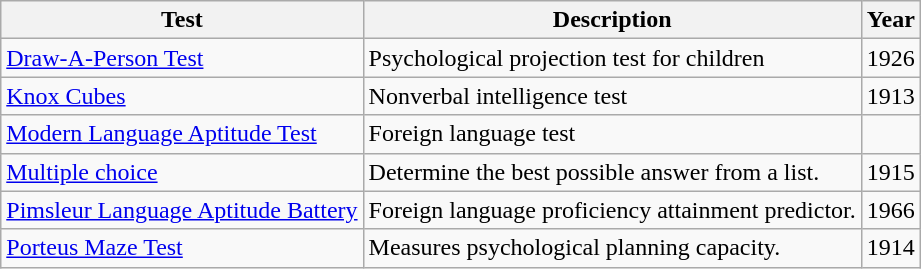<table class="wikitable sortable">
<tr>
<th>Test</th>
<th>Description</th>
<th>Year</th>
</tr>
<tr>
<td><a href='#'>Draw-A-Person Test</a></td>
<td>Psychological projection test for children</td>
<td>1926</td>
</tr>
<tr>
<td><a href='#'>Knox Cubes</a></td>
<td>Nonverbal intelligence test</td>
<td>1913</td>
</tr>
<tr>
<td><a href='#'>Modern Language Aptitude Test</a></td>
<td>Foreign language  test</td>
<td></td>
</tr>
<tr>
<td><a href='#'>Multiple choice</a></td>
<td>Determine the best possible answer from a list.</td>
<td>1915</td>
</tr>
<tr>
<td><a href='#'>Pimsleur Language Aptitude Battery</a></td>
<td>Foreign language proficiency attainment predictor.</td>
<td>1966</td>
</tr>
<tr>
<td><a href='#'>Porteus Maze Test</a></td>
<td>Measures psychological planning capacity.</td>
<td>1914</td>
</tr>
</table>
